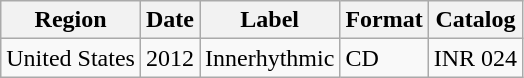<table class="wikitable">
<tr>
<th>Region</th>
<th>Date</th>
<th>Label</th>
<th>Format</th>
<th>Catalog</th>
</tr>
<tr>
<td>United States</td>
<td>2012</td>
<td>Innerhythmic</td>
<td>CD</td>
<td>INR 024</td>
</tr>
</table>
